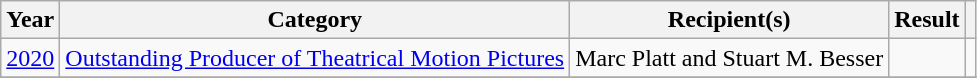<table class="wikitable unsortable plainrowheaders">
<tr>
<th scope="col">Year</th>
<th scope="col">Category</th>
<th scope="col">Recipient(s)</th>
<th scope="col">Result</th>
<th scope="col" class="unsortable"></th>
</tr>
<tr>
<td><a href='#'>2020</a></td>
<td><a href='#'>Outstanding Producer of Theatrical Motion Pictures</a></td>
<td>Marc Platt and Stuart M. Besser</td>
<td></td>
<td align="center"></td>
</tr>
<tr>
</tr>
</table>
